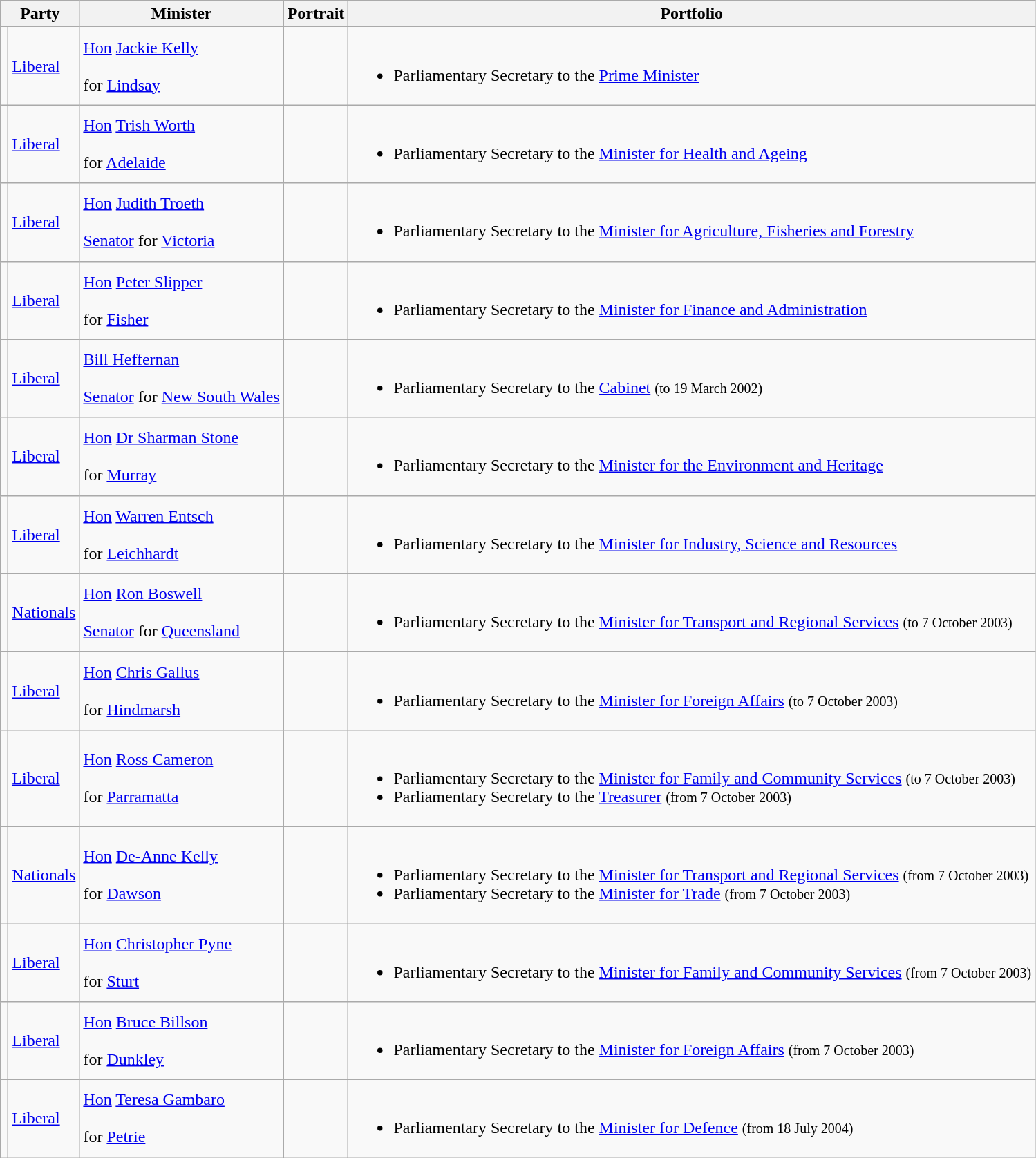<table class="wikitable sortable">
<tr>
<th colspan="2">Party</th>
<th>Minister</th>
<th>Portrait</th>
<th>Portfolio</th>
</tr>
<tr>
<td></td>
<td><a href='#'>Liberal</a></td>
<td><a href='#'>Hon</a> <a href='#'>Jackie Kelly</a> <br><br> for <a href='#'>Lindsay</a> <br></td>
<td></td>
<td><br><ul><li>Parliamentary Secretary to the <a href='#'>Prime Minister</a></li></ul></td>
</tr>
<tr>
<td></td>
<td><a href='#'>Liberal</a></td>
<td><a href='#'>Hon</a> <a href='#'>Trish Worth</a> <br><br> for <a href='#'>Adelaide</a> <br></td>
<td></td>
<td><br><ul><li>Parliamentary Secretary to the <a href='#'>Minister for Health and Ageing</a></li></ul></td>
</tr>
<tr>
<td></td>
<td><a href='#'>Liberal</a></td>
<td><a href='#'>Hon</a> <a href='#'>Judith Troeth</a> <br><br><a href='#'>Senator</a> for <a href='#'>Victoria</a> <br></td>
<td></td>
<td><br><ul><li>Parliamentary Secretary to the <a href='#'>Minister for Agriculture, Fisheries and Forestry</a></li></ul></td>
</tr>
<tr>
<td></td>
<td><a href='#'>Liberal</a></td>
<td><a href='#'>Hon</a> <a href='#'>Peter Slipper</a> <br><br> for <a href='#'>Fisher</a> <br></td>
<td></td>
<td><br><ul><li>Parliamentary Secretary to the <a href='#'>Minister for Finance and Administration</a></li></ul></td>
</tr>
<tr>
<td></td>
<td><a href='#'>Liberal</a></td>
<td><a href='#'>Bill Heffernan</a> <br><br><a href='#'>Senator</a> for <a href='#'>New South Wales</a> <br></td>
<td></td>
<td><br><ul><li>Parliamentary Secretary to the <a href='#'>Cabinet</a> <small>(to 19 March 2002)</small></li></ul></td>
</tr>
<tr>
<td></td>
<td><a href='#'>Liberal</a></td>
<td><a href='#'>Hon</a> <a href='#'>Dr Sharman Stone</a> <br><br> for <a href='#'>Murray</a> <br></td>
<td></td>
<td><br><ul><li>Parliamentary Secretary to the <a href='#'>Minister for the Environment and Heritage</a></li></ul></td>
</tr>
<tr>
<td></td>
<td><a href='#'>Liberal</a></td>
<td><a href='#'>Hon</a> <a href='#'>Warren Entsch</a> <br><br> for <a href='#'>Leichhardt</a> <br></td>
<td></td>
<td><br><ul><li>Parliamentary Secretary to the <a href='#'>Minister for Industry, Science and Resources</a></li></ul></td>
</tr>
<tr>
<td></td>
<td><a href='#'>Nationals</a></td>
<td><a href='#'>Hon</a> <a href='#'>Ron Boswell</a> <br><br><a href='#'>Senator</a> for <a href='#'>Queensland</a> <br></td>
<td></td>
<td><br><ul><li>Parliamentary Secretary to the <a href='#'>Minister for Transport and Regional Services</a> <small>(to 7 October 2003)</small></li></ul></td>
</tr>
<tr>
<td></td>
<td><a href='#'>Liberal</a></td>
<td><a href='#'>Hon</a> <a href='#'>Chris Gallus</a> <br><br> for <a href='#'>Hindmarsh</a> <br></td>
<td></td>
<td><br><ul><li>Parliamentary Secretary to the <a href='#'>Minister for Foreign Affairs</a> <small>(to 7 October 2003)</small></li></ul></td>
</tr>
<tr>
<td></td>
<td><a href='#'>Liberal</a></td>
<td><a href='#'>Hon</a> <a href='#'>Ross Cameron</a> <br><br> for <a href='#'>Parramatta</a> <br></td>
<td></td>
<td><br><ul><li>Parliamentary Secretary to the <a href='#'>Minister for Family and Community Services</a> <small>(to 7 October 2003)</small></li><li>Parliamentary Secretary to the <a href='#'>Treasurer</a> <small>(from 7 October 2003)</small></li></ul></td>
</tr>
<tr>
<td></td>
<td><a href='#'>Nationals</a></td>
<td><a href='#'>Hon</a> <a href='#'>De-Anne Kelly</a> <br><br> for <a href='#'>Dawson</a> <br></td>
<td></td>
<td><br><ul><li>Parliamentary Secretary to the <a href='#'>Minister for Transport and Regional Services</a> <small>(from 7 October 2003)</small></li><li>Parliamentary Secretary to the <a href='#'>Minister for Trade</a> <small>(from 7 October 2003)</small></li></ul></td>
</tr>
<tr>
<td></td>
<td><a href='#'>Liberal</a></td>
<td><a href='#'>Hon</a> <a href='#'>Christopher Pyne</a> <br><br> for <a href='#'>Sturt</a> <br></td>
<td></td>
<td><br><ul><li>Parliamentary Secretary to the <a href='#'>Minister for Family and Community Services</a> <small>(from 7 October 2003)</small></li></ul></td>
</tr>
<tr>
<td></td>
<td><a href='#'>Liberal</a></td>
<td><a href='#'>Hon</a> <a href='#'>Bruce Billson</a> <br><br> for <a href='#'>Dunkley</a> <br></td>
<td></td>
<td><br><ul><li>Parliamentary Secretary to the <a href='#'>Minister for Foreign Affairs</a> <small>(from 7 October 2003)</small></li></ul></td>
</tr>
<tr>
<td></td>
<td><a href='#'>Liberal</a></td>
<td><a href='#'>Hon</a> <a href='#'>Teresa Gambaro</a> <br><br> for <a href='#'>Petrie</a> <br></td>
<td></td>
<td><br><ul><li>Parliamentary Secretary to the <a href='#'>Minister for Defence</a> <small>(from 18 July 2004)</small></li></ul></td>
</tr>
</table>
